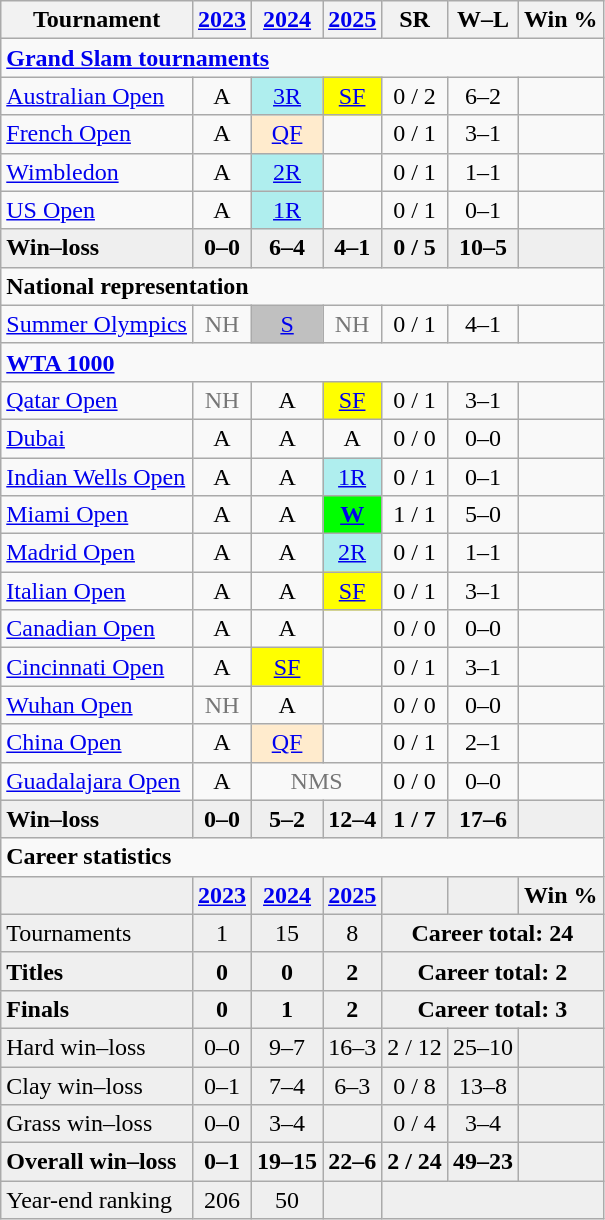<table class="wikitable" style="text-align:center">
<tr>
<th>Tournament</th>
<th><a href='#'>2023</a></th>
<th><a href='#'>2024</a></th>
<th><a href='#'>2025</a></th>
<th>SR</th>
<th>W–L</th>
<th>Win %</th>
</tr>
<tr>
<td colspan="7" align="left"><strong><a href='#'>Grand Slam tournaments</a></strong></td>
</tr>
<tr>
<td align="left"><a href='#'>Australian Open</a></td>
<td>A</td>
<td bgcolor=afeeee><a href='#'>3R</a></td>
<td bgcolor=yellow><a href='#'>SF</a></td>
<td>0 / 2</td>
<td>6–2</td>
<td></td>
</tr>
<tr>
<td align="left"><a href='#'>French Open</a></td>
<td>A</td>
<td bgcolor=ffebcd><a href='#'>QF</a></td>
<td></td>
<td>0 / 1</td>
<td>3–1</td>
<td></td>
</tr>
<tr>
<td align="left"><a href='#'>Wimbledon</a></td>
<td>A</td>
<td bgcolor=afeeee><a href='#'>2R</a></td>
<td></td>
<td>0 / 1</td>
<td>1–1</td>
<td></td>
</tr>
<tr>
<td align="left"><a href='#'>US Open</a></td>
<td>A</td>
<td bgcolor=afeeee><a href='#'>1R</a></td>
<td></td>
<td>0 / 1</td>
<td>0–1</td>
<td></td>
</tr>
<tr style="background:#efefef;font-weight:bold">
<td align="left">Win–loss</td>
<td>0–0</td>
<td>6–4</td>
<td>4–1</td>
<td>0 / 5</td>
<td>10–5</td>
<td></td>
</tr>
<tr>
<td colspan="7" style="text-align:left"><strong>National representation</strong></td>
</tr>
<tr>
<td style=text-align:left><a href='#'>Summer Olympics</a></td>
<td style=color:#767676>NH</td>
<td style=background:silver><a href='#'>S</a></td>
<td style=color:#767676>NH</td>
<td>0 / 1</td>
<td>4–1</td>
<td></td>
</tr>
<tr>
<td colspan="7" align="left"><strong><a href='#'>WTA 1000</a></strong></td>
</tr>
<tr>
<td align="left"><a href='#'>Qatar Open</a></td>
<td style=color:#767676>NH</td>
<td>A</td>
<td bgcolor="yellow"><a href='#'>SF</a></td>
<td>0 / 1</td>
<td>3–1</td>
<td></td>
</tr>
<tr>
<td align="left"><a href='#'>Dubai</a></td>
<td>A</td>
<td>A</td>
<td>A</td>
<td>0 / 0</td>
<td>0–0</td>
<td></td>
</tr>
<tr>
<td align="left"><a href='#'>Indian Wells Open</a></td>
<td>A</td>
<td>A</td>
<td bgcolor=afeeee><a href='#'>1R</a></td>
<td>0 / 1</td>
<td>0–1</td>
<td></td>
</tr>
<tr>
<td align="left"><a href='#'>Miami Open</a></td>
<td>A</td>
<td>A</td>
<td bgcolor="lime"><strong><a href='#'>W</a></strong></td>
<td>1 / 1</td>
<td>5–0</td>
<td></td>
</tr>
<tr>
<td align="left"><a href='#'>Madrid Open</a></td>
<td>A</td>
<td>A</td>
<td bgcolor=afeeee><a href='#'>2R</a></td>
<td>0 / 1</td>
<td>1–1</td>
<td></td>
</tr>
<tr>
<td align="left"><a href='#'>Italian Open</a></td>
<td>A</td>
<td>A</td>
<td bgcolor="yellow"><a href='#'>SF</a></td>
<td>0 / 1</td>
<td>3–1</td>
<td></td>
</tr>
<tr>
<td align="left"><a href='#'>Canadian Open</a></td>
<td>A</td>
<td>A</td>
<td></td>
<td>0 / 0</td>
<td>0–0</td>
<td></td>
</tr>
<tr>
<td align="left"><a href='#'>Cincinnati Open</a></td>
<td>A</td>
<td bgcolor="yellow"><a href='#'>SF</a></td>
<td></td>
<td>0 / 1</td>
<td>3–1</td>
<td></td>
</tr>
<tr>
<td align="left"><a href='#'>Wuhan Open</a></td>
<td style=color:#767676>NH</td>
<td>A</td>
<td></td>
<td>0 / 0</td>
<td>0–0</td>
<td></td>
</tr>
<tr>
<td align="left"><a href='#'>China Open</a></td>
<td>A</td>
<td bgcolor="ffebcd"><a href='#'>QF</a></td>
<td></td>
<td>0 / 1</td>
<td>2–1</td>
<td></td>
</tr>
<tr>
<td align=left><a href='#'>Guadalajara Open</a></td>
<td>A</td>
<td colspan=2 style=color:#767676>NMS</td>
<td>0 / 0</td>
<td>0–0</td>
<td></td>
</tr>
<tr style="background:#efefef;font-weight:bold">
<td align=left>Win–loss</td>
<td>0–0</td>
<td>5–2</td>
<td>12–4</td>
<td>1 / 7</td>
<td>17–6</td>
<td></td>
</tr>
<tr>
<td colspan="7"  align="left"><strong>Career statistics</strong></td>
</tr>
<tr style="background:#efefef;font-weight:bold">
<td></td>
<td><a href='#'>2023</a></td>
<td><a href='#'>2024</a></td>
<td><a href='#'>2025</a></td>
<td></td>
<td></td>
<td>Win %</td>
</tr>
<tr bgcolor=efefef>
<td align=left>Tournaments</td>
<td>1</td>
<td>15</td>
<td>8</td>
<td colspan="3"><strong>Career total: 24</strong></td>
</tr>
<tr style="background:#efefef;font-weight:bold">
<td align=left>Titles</td>
<td>0</td>
<td>0</td>
<td>2</td>
<td colspan="3">Career total: 2</td>
</tr>
<tr style="background:#efefef;font-weight:bold">
<td align=left>Finals</td>
<td>0</td>
<td>1</td>
<td>2</td>
<td colspan="3">Career total: 3</td>
</tr>
<tr bgcolor=efefef>
<td align="left">Hard win–loss</td>
<td>0–0</td>
<td>9–7</td>
<td>16–3</td>
<td>2 / 12</td>
<td>25–10</td>
<td></td>
</tr>
<tr bgcolor=efefef>
<td align="left">Clay win–loss</td>
<td>0–1</td>
<td>7–4</td>
<td>6–3</td>
<td>0 / 8</td>
<td>13–8</td>
<td></td>
</tr>
<tr bgcolor=efefef>
<td align="left">Grass win–loss</td>
<td>0–0</td>
<td>3–4</td>
<td></td>
<td>0 / 4</td>
<td>3–4</td>
<td></td>
</tr>
<tr style="background:#efefef;font-weight:bold">
<td align="left">Overall win–loss</td>
<td>0–1</td>
<td>19–15</td>
<td>22–6</td>
<td>2 / 24</td>
<td>49–23</td>
<td></td>
</tr>
<tr bgcolor=efefef>
<td align="left">Year-end ranking</td>
<td>206</td>
<td>50</td>
<td></td>
<td colspan="3"></td>
</tr>
</table>
